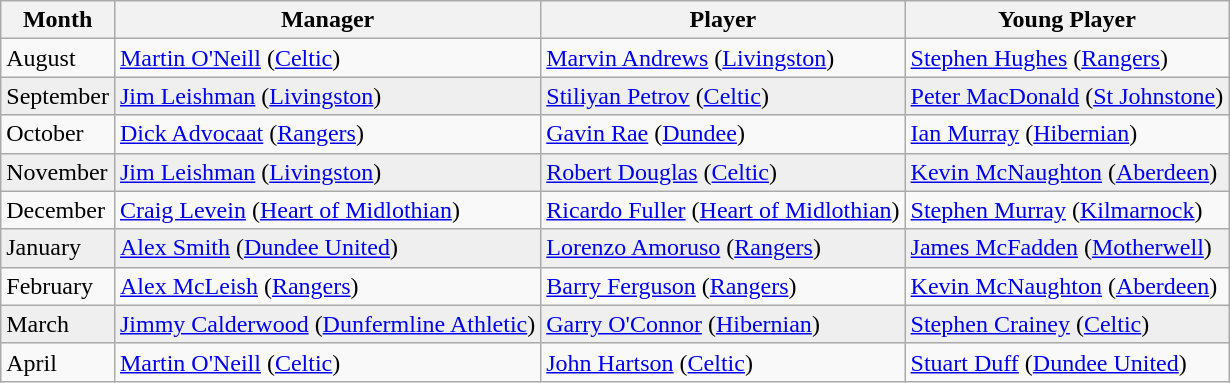<table class="wikitable">
<tr>
<th>Month</th>
<th>Manager</th>
<th>Player</th>
<th>Young Player</th>
</tr>
<tr>
<td>August</td>
<td> <a href='#'>Martin O'Neill</a> (<a href='#'>Celtic</a>)</td>
<td> <a href='#'>Marvin Andrews</a> (<a href='#'>Livingston</a>)</td>
<td> <a href='#'>Stephen Hughes</a> (<a href='#'>Rangers</a>)</td>
</tr>
<tr bgcolor="#EFEFEF">
<td>September</td>
<td> <a href='#'>Jim Leishman</a> (<a href='#'>Livingston</a>)</td>
<td> <a href='#'>Stiliyan Petrov</a> (<a href='#'>Celtic</a>)</td>
<td> <a href='#'>Peter MacDonald</a> (<a href='#'>St Johnstone</a>)</td>
</tr>
<tr>
<td>October</td>
<td> <a href='#'>Dick Advocaat</a> (<a href='#'>Rangers</a>)</td>
<td> <a href='#'>Gavin Rae</a> (<a href='#'>Dundee</a>)</td>
<td> <a href='#'>Ian Murray</a> (<a href='#'>Hibernian</a>)</td>
</tr>
<tr bgcolor="#EFEFEF">
<td>November</td>
<td> <a href='#'>Jim Leishman</a> (<a href='#'>Livingston</a>)</td>
<td> <a href='#'>Robert Douglas</a> (<a href='#'>Celtic</a>)</td>
<td> <a href='#'>Kevin McNaughton</a> (<a href='#'>Aberdeen</a>)</td>
</tr>
<tr>
<td>December</td>
<td> <a href='#'>Craig Levein</a> (<a href='#'>Heart of Midlothian</a>)</td>
<td> <a href='#'>Ricardo Fuller</a> (<a href='#'>Heart of Midlothian</a>)</td>
<td> <a href='#'>Stephen Murray</a> (<a href='#'>Kilmarnock</a>)</td>
</tr>
<tr bgcolor="#EFEFEF">
<td>January</td>
<td> <a href='#'>Alex Smith</a> (<a href='#'>Dundee United</a>)</td>
<td> <a href='#'>Lorenzo Amoruso</a> (<a href='#'>Rangers</a>)</td>
<td> <a href='#'>James McFadden</a> (<a href='#'>Motherwell</a>)</td>
</tr>
<tr>
<td>February</td>
<td> <a href='#'>Alex McLeish</a> (<a href='#'>Rangers</a>)</td>
<td> <a href='#'>Barry Ferguson</a> (<a href='#'>Rangers</a>)</td>
<td> <a href='#'>Kevin McNaughton</a> (<a href='#'>Aberdeen</a>)</td>
</tr>
<tr bgcolor="#EFEFEF">
<td>March</td>
<td> <a href='#'>Jimmy Calderwood</a> (<a href='#'>Dunfermline Athletic</a>)</td>
<td> <a href='#'>Garry O'Connor</a> (<a href='#'>Hibernian</a>)</td>
<td> <a href='#'>Stephen Crainey</a> (<a href='#'>Celtic</a>)</td>
</tr>
<tr>
<td>April</td>
<td> <a href='#'>Martin O'Neill</a> (<a href='#'>Celtic</a>)</td>
<td> <a href='#'>John Hartson</a> (<a href='#'>Celtic</a>)</td>
<td> <a href='#'>Stuart Duff</a> (<a href='#'>Dundee United</a>)</td>
</tr>
</table>
